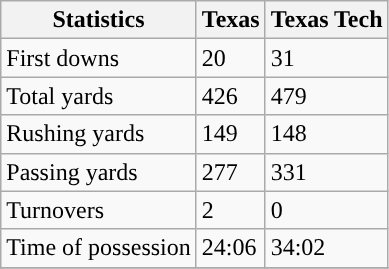<table class="wikitable" style="float: left;">
<tr>
<th>Statistics</th>
<th>Texas</th>
<th>Texas Tech</th>
</tr>
<tr>
<td>First downs</td>
<td>20</td>
<td>31</td>
</tr>
<tr>
<td>Total yards</td>
<td>426</td>
<td>479</td>
</tr>
<tr>
<td>Rushing yards</td>
<td>149</td>
<td>148</td>
</tr>
<tr>
<td>Passing yards</td>
<td>277</td>
<td>331</td>
</tr>
<tr>
<td>Turnovers</td>
<td>2</td>
<td>0</td>
</tr>
<tr>
<td>Time of possession</td>
<td>24:06</td>
<td>34:02</td>
</tr>
<tr>
</tr>
</table>
